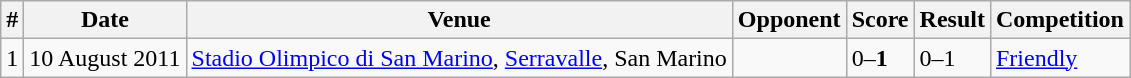<table class="wikitable sortable" style="font-size:100%">
<tr>
<th>#</th>
<th>Date</th>
<th>Venue</th>
<th>Opponent</th>
<th>Score</th>
<th>Result</th>
<th>Competition</th>
</tr>
<tr>
<td>1</td>
<td>10 August 2011</td>
<td><a href='#'>Stadio Olimpico di San Marino</a>, <a href='#'>Serravalle</a>, San Marino</td>
<td></td>
<td>0–<strong>1</strong></td>
<td>0–1</td>
<td><a href='#'>Friendly</a></td>
</tr>
</table>
